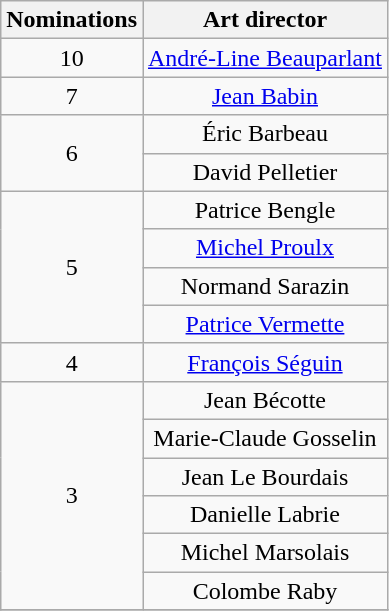<table class="wikitable" style="text-align:center;">
<tr>
<th scope="col" width="17">Nominations</th>
<th scope="col" align="center">Art director</th>
</tr>
<tr>
<td rowspan="1" style="text-align:center;">10</td>
<td><a href='#'>André-Line Beauparlant</a></td>
</tr>
<tr>
<td rowspan="1" style="text-align:center;">7</td>
<td><a href='#'>Jean Babin</a></td>
</tr>
<tr>
<td rowspan="2" style="text-align:center;">6</td>
<td>Éric Barbeau</td>
</tr>
<tr>
<td>David Pelletier</td>
</tr>
<tr>
<td rowspan="4" style="text-align:center;">5</td>
<td>Patrice Bengle</td>
</tr>
<tr>
<td><a href='#'>Michel Proulx</a></td>
</tr>
<tr>
<td>Normand Sarazin</td>
</tr>
<tr>
<td><a href='#'>Patrice Vermette</a></td>
</tr>
<tr>
<td rowspan="1" style="text-align:center;">4</td>
<td><a href='#'>François Séguin</a></td>
</tr>
<tr>
<td rowspan="6" style="text-align:center;">3</td>
<td>Jean Bécotte</td>
</tr>
<tr>
<td>Marie-Claude Gosselin</td>
</tr>
<tr>
<td>Jean Le Bourdais</td>
</tr>
<tr>
<td>Danielle Labrie</td>
</tr>
<tr>
<td>Michel Marsolais</td>
</tr>
<tr>
<td>Colombe Raby</td>
</tr>
<tr>
</tr>
</table>
